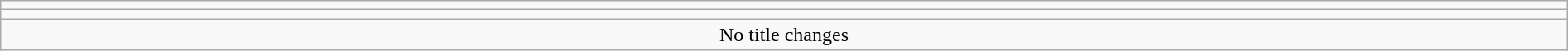<table class="wikitable" style="text-align:center; width:100%;">
<tr>
<td colspan=5></td>
</tr>
<tr>
<td colspan=5><strong></strong></td>
</tr>
<tr>
<td colspan="5">No title changes</td>
</tr>
</table>
